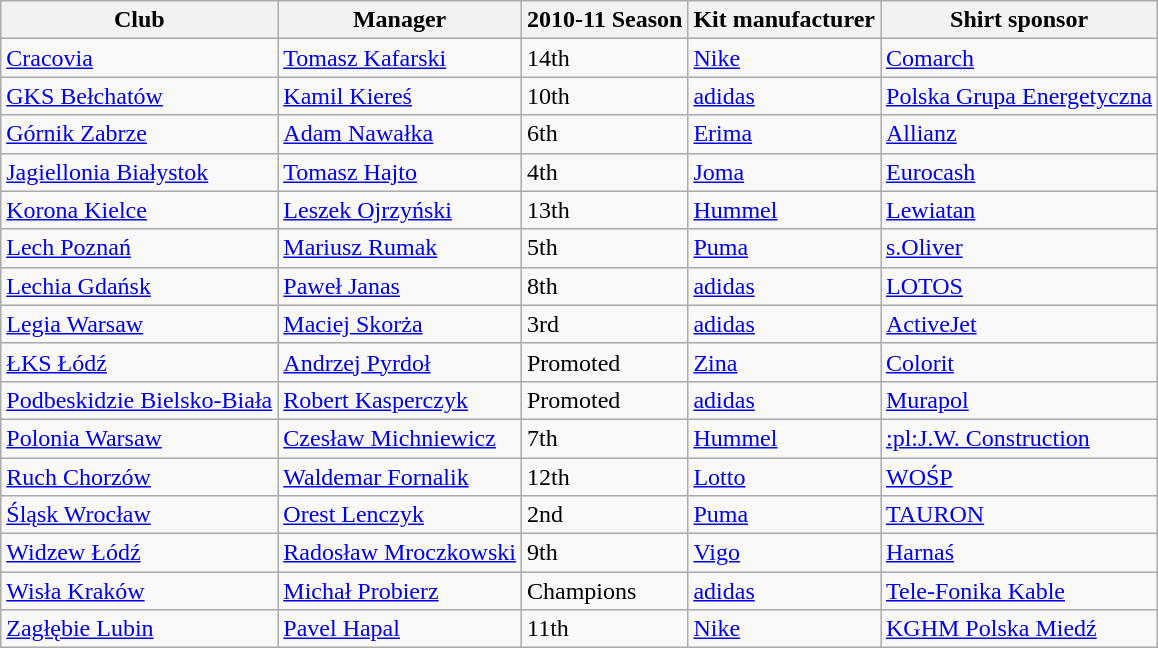<table class="wikitable sortable" style="font-size=90%;">
<tr>
<th>Club</th>
<th>Manager</th>
<th>2010-11 Season</th>
<th>Kit manufacturer</th>
<th>Shirt sponsor</th>
</tr>
<tr>
<td><a href='#'>Cracovia</a></td>
<td> <a href='#'>Tomasz Kafarski</a></td>
<td>14th</td>
<td><a href='#'>Nike</a></td>
<td><a href='#'>Comarch</a></td>
</tr>
<tr>
<td><a href='#'>GKS Bełchatów</a></td>
<td> <a href='#'>Kamil Kiereś</a></td>
<td>10th</td>
<td><a href='#'>adidas</a></td>
<td><a href='#'>Polska Grupa Energetyczna</a></td>
</tr>
<tr>
<td><a href='#'>Górnik Zabrze</a></td>
<td> <a href='#'>Adam Nawałka</a></td>
<td>6th</td>
<td><a href='#'>Erima</a></td>
<td><a href='#'>Allianz</a></td>
</tr>
<tr>
<td><a href='#'>Jagiellonia Białystok</a></td>
<td> <a href='#'>Tomasz Hajto</a></td>
<td>4th</td>
<td><a href='#'>Joma</a></td>
<td><a href='#'>Eurocash</a></td>
</tr>
<tr>
<td><a href='#'>Korona Kielce</a></td>
<td> <a href='#'>Leszek Ojrzyński</a></td>
<td>13th</td>
<td><a href='#'>Hummel</a></td>
<td><a href='#'>Lewiatan</a></td>
</tr>
<tr>
<td><a href='#'>Lech Poznań</a></td>
<td> <a href='#'>Mariusz Rumak</a></td>
<td>5th</td>
<td><a href='#'>Puma</a></td>
<td><a href='#'>s.Oliver</a></td>
</tr>
<tr>
<td><a href='#'>Lechia Gdańsk</a></td>
<td> <a href='#'>Paweł Janas</a></td>
<td>8th</td>
<td><a href='#'>adidas</a></td>
<td><a href='#'>LOTOS</a></td>
</tr>
<tr>
<td><a href='#'>Legia Warsaw</a></td>
<td> <a href='#'>Maciej Skorża</a></td>
<td>3rd</td>
<td><a href='#'>adidas</a></td>
<td><a href='#'>ActiveJet</a></td>
</tr>
<tr>
<td><a href='#'>ŁKS Łódź</a></td>
<td> <a href='#'>Andrzej Pyrdoł</a></td>
<td>Promoted</td>
<td><a href='#'>Zina</a></td>
<td><a href='#'>Colorit</a></td>
</tr>
<tr>
<td><a href='#'>Podbeskidzie Bielsko-Biała</a></td>
<td> <a href='#'>Robert Kasperczyk</a></td>
<td>Promoted</td>
<td><a href='#'>adidas</a></td>
<td><a href='#'>Murapol</a></td>
</tr>
<tr>
<td><a href='#'>Polonia Warsaw</a></td>
<td> <a href='#'>Czesław Michniewicz</a></td>
<td>7th</td>
<td><a href='#'>Hummel</a></td>
<td><a href='#'>:pl:J.W. Construction</a></td>
</tr>
<tr>
<td><a href='#'>Ruch Chorzów</a></td>
<td> <a href='#'>Waldemar Fornalik</a></td>
<td>12th</td>
<td><a href='#'>Lotto</a></td>
<td><a href='#'>WOŚP</a></td>
</tr>
<tr>
<td><a href='#'>Śląsk Wrocław</a></td>
<td> <a href='#'>Orest Lenczyk</a></td>
<td>2nd</td>
<td><a href='#'>Puma</a></td>
<td><a href='#'>TAURON</a></td>
</tr>
<tr>
<td><a href='#'>Widzew Łódź</a></td>
<td> <a href='#'>Radosław Mroczkowski</a></td>
<td>9th</td>
<td><a href='#'>Vigo</a></td>
<td><a href='#'>Harnaś</a></td>
</tr>
<tr>
<td><a href='#'>Wisła Kraków</a></td>
<td> <a href='#'>Michał Probierz</a></td>
<td>Champions</td>
<td><a href='#'>adidas</a></td>
<td><a href='#'>Tele-Fonika Kable</a></td>
</tr>
<tr>
<td><a href='#'>Zagłębie Lubin</a></td>
<td> <a href='#'>Pavel Hapal</a></td>
<td>11th</td>
<td><a href='#'>Nike</a></td>
<td><a href='#'>KGHM Polska Miedź</a></td>
</tr>
</table>
